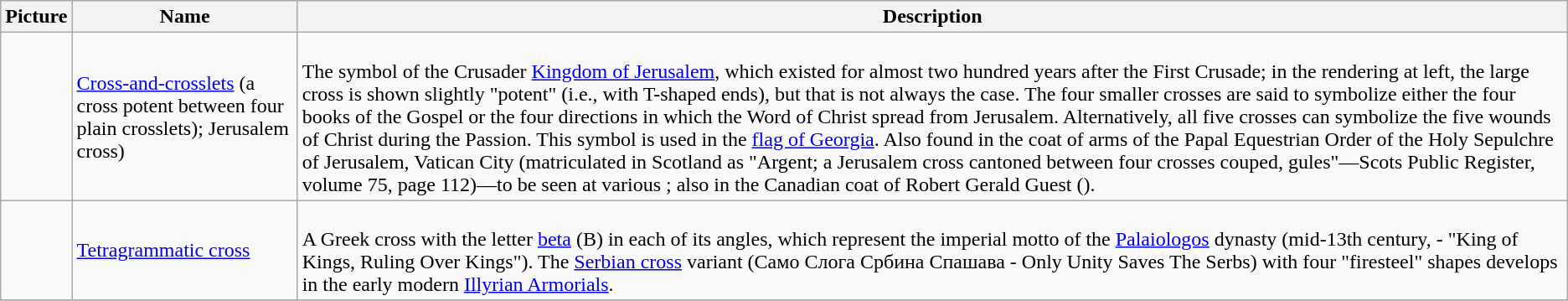<table class="wikitable">
<tr>
<th>Picture</th>
<th>Name</th>
<th>Description</th>
</tr>
<tr>
<td style="text-align:center;"></td>
<td><a href='#'>Cross-and-crosslets</a> (a cross potent between four plain crosslets); Jerusalem cross)</td>
<td><br>The symbol of the Crusader <a href='#'>Kingdom of Jerusalem</a>, which existed for almost two hundred years after the First Crusade; in the rendering at left, the large cross is shown slightly "potent" (i.e., with T-shaped ends), but that is not always the case. The four smaller crosses are said to symbolize either the four books of the Gospel or the four directions in which the Word of Christ spread from Jerusalem. Alternatively, all five crosses can symbolize the five wounds of Christ during the Passion. This symbol is used in the <a href='#'>flag of Georgia</a>. Also found in the coat of arms of the Papal Equestrian Order of the Holy Sepulchre of Jerusalem, Vatican City (matriculated in Scotland as "Argent; a Jerusalem cross cantoned between four crosses couped, gules"—Scots Public Register, volume 75, page 112)—to be seen at various ; also in the Canadian coat of Robert Gerald Guest ().</td>
</tr>
<tr>
<td style="text-align:center;"></td>
<td><a href='#'>Tetragrammatic cross</a></td>
<td><br>A Greek cross with the letter <a href='#'>beta</a> (Β) in each of its angles, which represent the imperial motto of the <a href='#'>Palaiologos</a> dynasty (mid-13th century,  -  "King of Kings, Ruling Over Kings"). The <a href='#'>Serbian cross</a> variant (Само Слога Србина Спашава - Only Unity Saves The Serbs) with four "firesteel" shapes develops in the early modern <a href='#'>Illyrian Armorials</a>.</td>
</tr>
<tr>
</tr>
</table>
